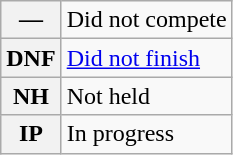<table class="wikitable">
<tr>
<th scope="row">—</th>
<td>Did not compete</td>
</tr>
<tr>
<th scope="row">DNF</th>
<td><a href='#'>Did not finish</a></td>
</tr>
<tr>
<th scope="row">NH</th>
<td>Not held</td>
</tr>
<tr>
<th scope="row">IP</th>
<td>In progress</td>
</tr>
</table>
